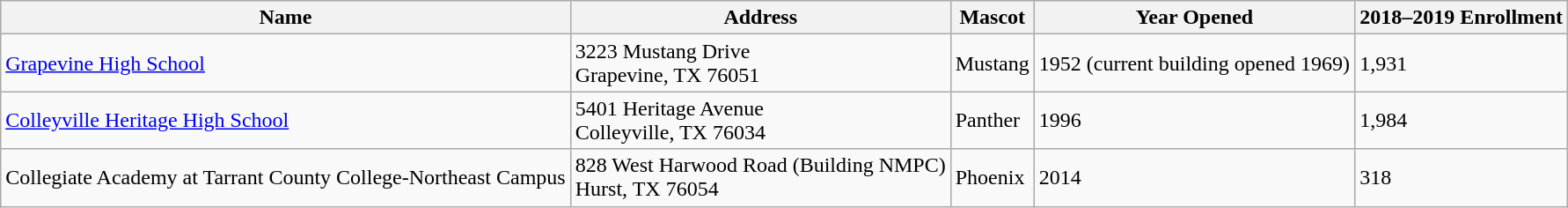<table class="wikitable">
<tr>
<th>Name</th>
<th>Address</th>
<th>Mascot</th>
<th>Year Opened</th>
<th>2018–2019 Enrollment</th>
</tr>
<tr>
<td><a href='#'>Grapevine High School</a></td>
<td>3223 Mustang Drive<br>Grapevine, TX 76051</td>
<td>Mustang</td>
<td>1952 (current building opened 1969)</td>
<td>1,931</td>
</tr>
<tr>
<td><a href='#'>Colleyville Heritage High School</a></td>
<td>5401 Heritage Avenue<br>Colleyville, TX 76034</td>
<td>Panther</td>
<td>1996</td>
<td>1,984</td>
</tr>
<tr>
<td>Collegiate Academy at Tarrant County College-Northeast Campus</td>
<td>828 West Harwood Road (Building NMPC)<br>Hurst, TX 76054</td>
<td>Phoenix</td>
<td>2014</td>
<td>318</td>
</tr>
</table>
